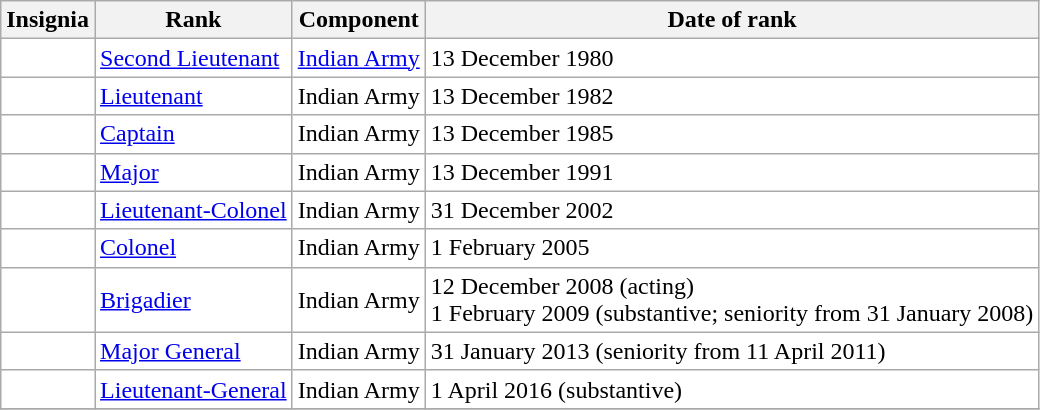<table class="wikitable" style="background:white">
<tr>
<th>Insignia</th>
<th>Rank</th>
<th>Component</th>
<th>Date of rank</th>
</tr>
<tr>
<td align="center"></td>
<td><a href='#'>Second Lieutenant</a></td>
<td><a href='#'>Indian Army</a></td>
<td>13 December 1980</td>
</tr>
<tr>
<td align="center"></td>
<td><a href='#'>Lieutenant</a></td>
<td>Indian Army</td>
<td>13 December 1982</td>
</tr>
<tr>
<td align="center"></td>
<td><a href='#'>Captain</a></td>
<td>Indian Army</td>
<td>13 December 1985</td>
</tr>
<tr>
<td align="center"></td>
<td><a href='#'>Major</a></td>
<td>Indian Army</td>
<td>13 December 1991</td>
</tr>
<tr>
<td align="center"></td>
<td><a href='#'>Lieutenant-Colonel</a></td>
<td>Indian Army</td>
<td>31 December 2002</td>
</tr>
<tr>
<td align="center"></td>
<td><a href='#'>Colonel</a></td>
<td>Indian Army</td>
<td>1 February 2005</td>
</tr>
<tr>
<td align="center"></td>
<td><a href='#'>Brigadier</a></td>
<td>Indian Army</td>
<td>12 December 2008 (acting)<br>1 February 2009 (substantive; seniority from 31 January 2008)</td>
</tr>
<tr>
<td align="center"></td>
<td><a href='#'>Major General</a></td>
<td>Indian Army</td>
<td>31 January 2013 (seniority from 11 April 2011)</td>
</tr>
<tr>
<td align="center"></td>
<td><a href='#'>Lieutenant-General</a></td>
<td>Indian Army</td>
<td>1 April 2016 (substantive)</td>
</tr>
<tr>
</tr>
</table>
